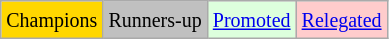<table class="wikitable">
<tr>
<td bgcolor=gold><small>Champions</small></td>
<td bgcolor=silver><small>Runners-up</small></td>
<td bgcolor="#DDFFDD"><small><a href='#'>Promoted</a></small></td>
<td bgcolor="#FFCCCC"><small><a href='#'>Relegated</a></small></td>
</tr>
</table>
